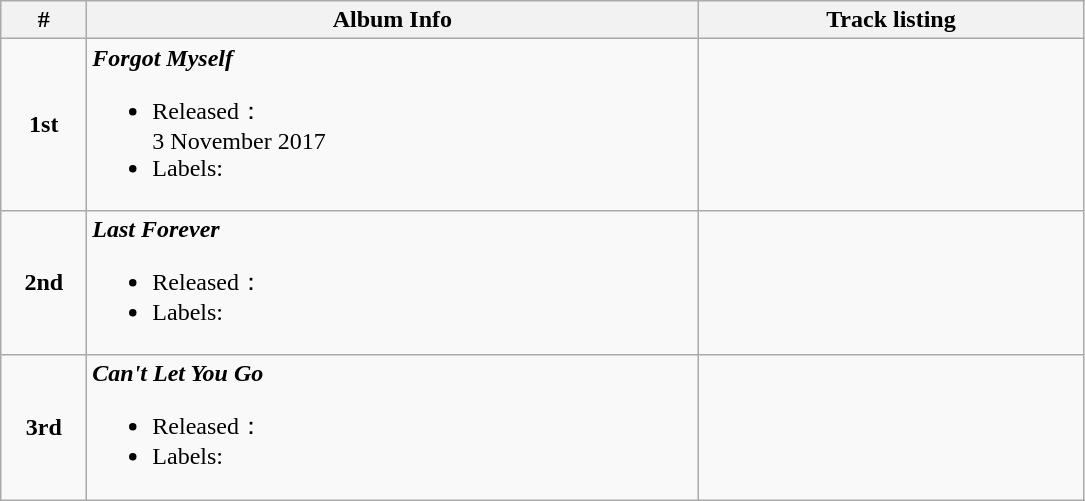<table class="wikitable">
<tr>
<th width="50" align="left">#</th>
<th width="400" align="left">Album Info</th>
<th width="250" align="left">Track listing</th>
</tr>
<tr>
<td align="center"><strong>1st</strong></td>
<td align="left"><strong><em>Forgot Myself</em></strong><br><ul><li>Released：<br> 3 November 2017</li><li>Labels: </li></ul></td>
<td align="left" style="font-size: 85%;"><br></td>
</tr>
<tr>
<td align="center"><strong>2nd</strong></td>
<td align="left"><strong><em>Last Forever</em></strong><br><ul><li>Released：<br> </li><li>Labels: </li></ul></td>
<td align="left" style="font-size: 85%;"><br></td>
</tr>
<tr>
<td align="center"><strong>3rd</strong></td>
<td align="left"><strong><em>Can't Let You Go</em></strong><br><ul><li>Released：<br> </li><li>Labels: </li></ul></td>
<td align="left" style="font-size: 85%;"><br></td>
</tr>
</table>
